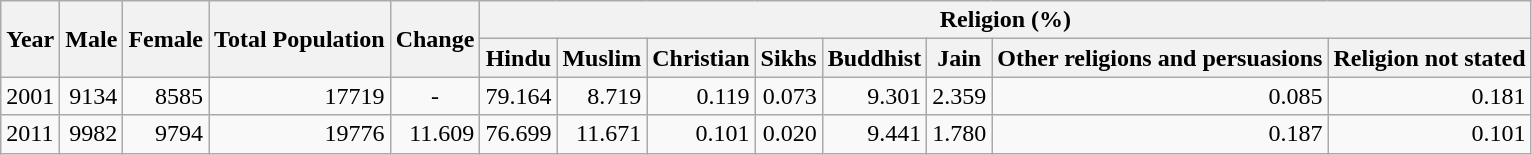<table class="wikitable">
<tr>
<th rowspan="2">Year</th>
<th rowspan="2">Male</th>
<th rowspan="2">Female</th>
<th rowspan="2">Total Population</th>
<th rowspan="2">Change</th>
<th colspan="8">Religion (%)</th>
</tr>
<tr>
<th>Hindu</th>
<th>Muslim</th>
<th>Christian</th>
<th>Sikhs</th>
<th>Buddhist</th>
<th>Jain</th>
<th>Other religions and persuasions</th>
<th>Religion not stated</th>
</tr>
<tr>
<td>2001</td>
<td style="text-align:right;">9134</td>
<td style="text-align:right;">8585</td>
<td style="text-align:right;">17719</td>
<td style="text-align:center;">-</td>
<td style="text-align:right;">79.164</td>
<td style="text-align:right;">8.719</td>
<td style="text-align:right;">0.119</td>
<td style="text-align:right;">0.073</td>
<td style="text-align:right;">9.301</td>
<td style="text-align:right;">2.359</td>
<td style="text-align:right;">0.085</td>
<td style="text-align:right;">0.181</td>
</tr>
<tr>
<td>2011</td>
<td style="text-align:right;">9982</td>
<td style="text-align:right;">9794</td>
<td style="text-align:right;">19776</td>
<td style="text-align:right;">11.609</td>
<td style="text-align:right;">76.699</td>
<td style="text-align:right;">11.671</td>
<td style="text-align:right;">0.101</td>
<td style="text-align:right;">0.020</td>
<td style="text-align:right;">9.441</td>
<td style="text-align:right;">1.780</td>
<td style="text-align:right;">0.187</td>
<td style="text-align:right;">0.101</td>
</tr>
</table>
